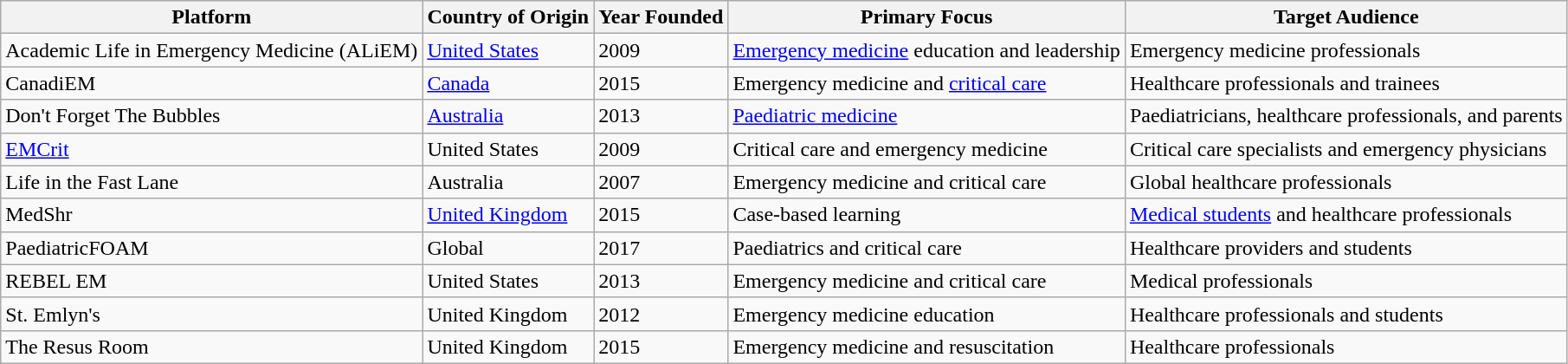<table class="wikitable sortable">
<tr>
<th>Platform</th>
<th>Country of Origin</th>
<th>Year Founded</th>
<th>Primary Focus</th>
<th>Target Audience</th>
</tr>
<tr>
<td>Academic Life in Emergency Medicine (ALiEM)</td>
<td><a href='#'>United States</a></td>
<td>2009</td>
<td><a href='#'>Emergency medicine</a> education and leadership</td>
<td>Emergency medicine professionals</td>
</tr>
<tr>
<td>CanadiEM</td>
<td><a href='#'>Canada</a></td>
<td>2015</td>
<td>Emergency medicine and <a href='#'>critical care</a></td>
<td>Healthcare professionals and trainees</td>
</tr>
<tr>
<td>Don't Forget The Bubbles</td>
<td><a href='#'>Australia</a></td>
<td>2013</td>
<td><a href='#'>Paediatric medicine</a></td>
<td>Paediatricians, healthcare professionals, and parents</td>
</tr>
<tr>
<td><a href='#'>EMCrit</a></td>
<td>United States</td>
<td>2009</td>
<td>Critical care and emergency medicine</td>
<td>Critical care specialists and emergency physicians</td>
</tr>
<tr>
<td>Life in the Fast Lane</td>
<td>Australia</td>
<td>2007</td>
<td>Emergency medicine and critical care</td>
<td>Global healthcare professionals</td>
</tr>
<tr>
<td>MedShr</td>
<td><a href='#'>United Kingdom</a></td>
<td>2015</td>
<td>Case-based learning</td>
<td><a href='#'>Medical students</a> and healthcare professionals</td>
</tr>
<tr>
<td>PaediatricFOAM</td>
<td>Global</td>
<td>2017</td>
<td>Paediatrics and critical care</td>
<td>Healthcare providers and students</td>
</tr>
<tr>
<td>REBEL EM</td>
<td>United States</td>
<td>2013</td>
<td>Emergency medicine and critical care</td>
<td>Medical professionals</td>
</tr>
<tr>
<td>St. Emlyn's</td>
<td>United Kingdom</td>
<td>2012</td>
<td>Emergency medicine education</td>
<td>Healthcare professionals and students</td>
</tr>
<tr>
<td>The Resus Room</td>
<td>United Kingdom</td>
<td>2015</td>
<td>Emergency medicine and resuscitation</td>
<td>Healthcare professionals</td>
</tr>
</table>
